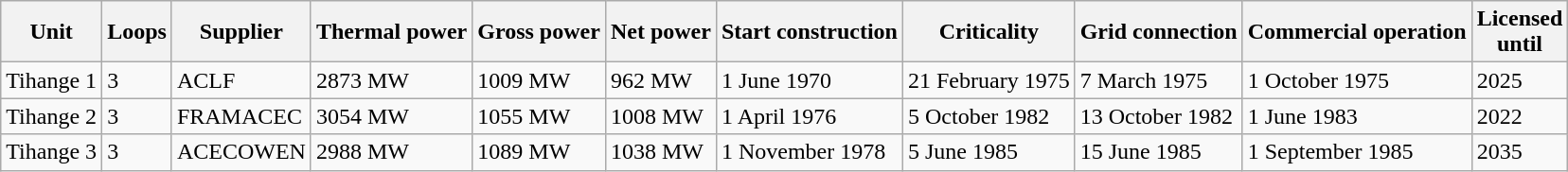<table class="wikitable">
<tr>
<th>Unit </th>
<th>Loops</th>
<th>Supplier</th>
<th>Thermal power</th>
<th>Gross power</th>
<th>Net power</th>
<th>Start construction</th>
<th>Criticality</th>
<th>Grid connection</th>
<th>Commercial operation</th>
<th>Licensed <br>until</th>
</tr>
<tr>
<td>Tihange 1</td>
<td>3</td>
<td>ACLF</td>
<td>2873 MW</td>
<td>1009 MW</td>
<td>962 MW</td>
<td>1 June 1970</td>
<td>21 February 1975</td>
<td>7 March 1975</td>
<td>1 October 1975</td>
<td>2025</td>
</tr>
<tr>
<td>Tihange 2</td>
<td>3</td>
<td>FRAMACEC</td>
<td>3054 MW</td>
<td>1055 MW</td>
<td>1008 MW</td>
<td>1 April 1976</td>
<td>5 October 1982</td>
<td>13 October 1982</td>
<td>1 June 1983</td>
<td>2022</td>
</tr>
<tr>
<td>Tihange 3</td>
<td>3</td>
<td>ACECOWEN</td>
<td>2988 MW</td>
<td>1089 MW</td>
<td>1038 MW</td>
<td>1 November 1978</td>
<td>5 June 1985</td>
<td>15 June 1985</td>
<td>1 September 1985</td>
<td>2035</td>
</tr>
</table>
